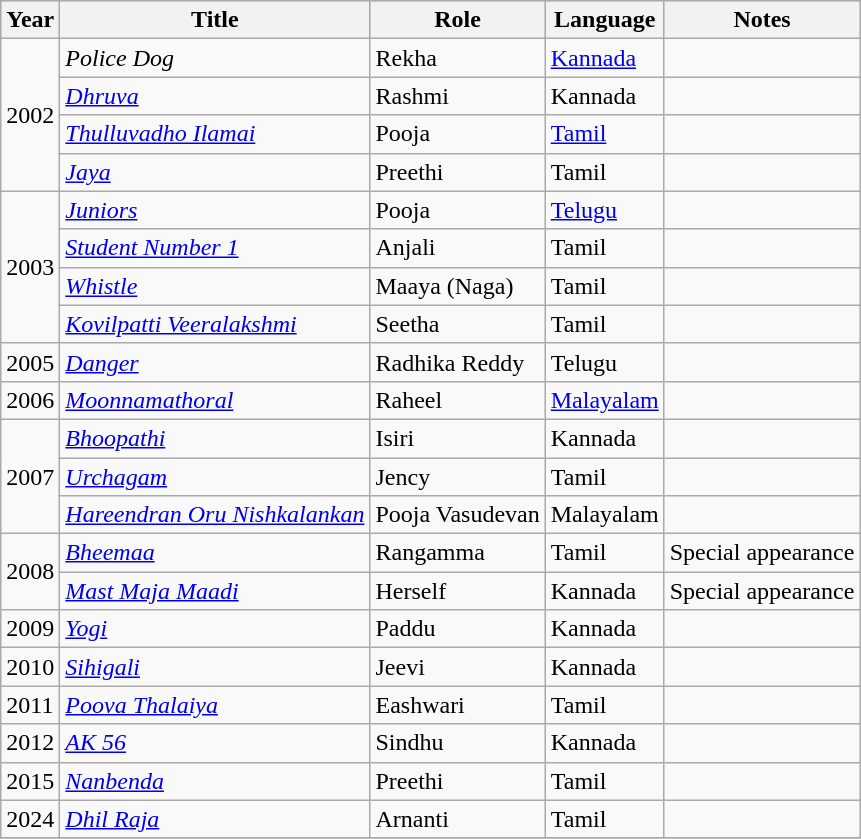<table class="wikitable sortable">
<tr style="background:#ccc; text-align:center;">
<th scope="col">Year</th>
<th scope="col">Title</th>
<th scope="col">Role</th>
<th scope="col">Language</th>
<th scope="col" class="unsortable">Notes</th>
</tr>
<tr>
<td rowspan="4">2002</td>
<td><em>Police Dog</em></td>
<td>Rekha</td>
<td><a href='#'>Kannada</a></td>
<td></td>
</tr>
<tr>
<td><em><a href='#'>Dhruva</a></em></td>
<td>Rashmi</td>
<td>Kannada</td>
<td></td>
</tr>
<tr>
<td><em><a href='#'>Thulluvadho Ilamai</a></em></td>
<td>Pooja</td>
<td><a href='#'>Tamil</a></td>
<td></td>
</tr>
<tr>
<td><em><a href='#'>Jaya</a></em></td>
<td>Preethi</td>
<td>Tamil</td>
<td></td>
</tr>
<tr>
<td rowspan="4">2003</td>
<td><em><a href='#'>Juniors</a></em></td>
<td>Pooja</td>
<td><a href='#'>Telugu</a></td>
<td></td>
</tr>
<tr>
<td><em><a href='#'>Student Number 1</a></em></td>
<td>Anjali</td>
<td>Tamil</td>
<td></td>
</tr>
<tr>
<td><em><a href='#'>Whistle</a></em></td>
<td>Maaya (Naga)</td>
<td>Tamil</td>
<td></td>
</tr>
<tr>
<td><em><a href='#'>Kovilpatti Veeralakshmi</a></em></td>
<td>Seetha</td>
<td>Tamil</td>
<td></td>
</tr>
<tr>
<td>2005</td>
<td><em><a href='#'>Danger</a></em></td>
<td>Radhika Reddy</td>
<td>Telugu</td>
<td></td>
</tr>
<tr>
<td>2006</td>
<td><em><a href='#'>Moonnamathoral</a></em></td>
<td>Raheel</td>
<td><a href='#'>Malayalam</a></td>
<td></td>
</tr>
<tr>
<td rowspan="3">2007</td>
<td><em><a href='#'>Bhoopathi</a></em></td>
<td>Isiri</td>
<td>Kannada</td>
<td></td>
</tr>
<tr>
<td><em><a href='#'>Urchagam</a></em></td>
<td>Jency</td>
<td>Tamil</td>
<td></td>
</tr>
<tr>
<td><em><a href='#'>Hareendran Oru Nishkalankan</a></em></td>
<td>Pooja Vasudevan</td>
<td>Malayalam</td>
<td></td>
</tr>
<tr>
<td rowspan="2">2008</td>
<td><em><a href='#'>Bheemaa</a></em></td>
<td>Rangamma</td>
<td>Tamil</td>
<td>Special appearance</td>
</tr>
<tr>
<td><em><a href='#'>Mast Maja Maadi</a></em></td>
<td>Herself</td>
<td>Kannada</td>
<td>Special appearance</td>
</tr>
<tr>
<td>2009</td>
<td><em><a href='#'>Yogi</a></em></td>
<td>Paddu</td>
<td>Kannada</td>
<td></td>
</tr>
<tr>
<td>2010</td>
<td><em><a href='#'>Sihigali</a></em></td>
<td>Jeevi</td>
<td>Kannada</td>
<td></td>
</tr>
<tr>
<td>2011</td>
<td><em><a href='#'>Poova Thalaiya</a></em></td>
<td>Eashwari</td>
<td>Tamil</td>
<td></td>
</tr>
<tr>
<td>2012</td>
<td><em><a href='#'>AK 56</a></em></td>
<td>Sindhu</td>
<td>Kannada</td>
<td></td>
</tr>
<tr>
<td>2015</td>
<td><em><a href='#'>Nanbenda</a></em></td>
<td>Preethi</td>
<td>Tamil</td>
<td></td>
</tr>
<tr>
<td>2024</td>
<td><em><a href='#'>Dhil Raja</a></em></td>
<td>Arnanti</td>
<td>Tamil</td>
<td></td>
</tr>
<tr>
</tr>
</table>
